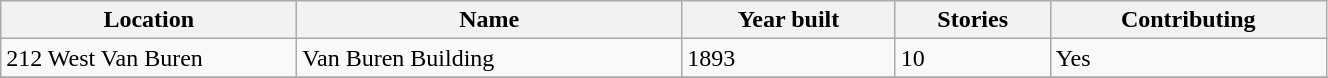<table class=wikitable width=70%>
<tr>
<th width=190px>Location</th>
<th>Name</th>
<th>Year built</th>
<th>Stories</th>
<th>Contributing</th>
</tr>
<tr>
<td>212 West Van Buren</td>
<td>Van Buren Building</td>
<td>1893</td>
<td>10</td>
<td>Yes</td>
</tr>
<tr>
</tr>
</table>
